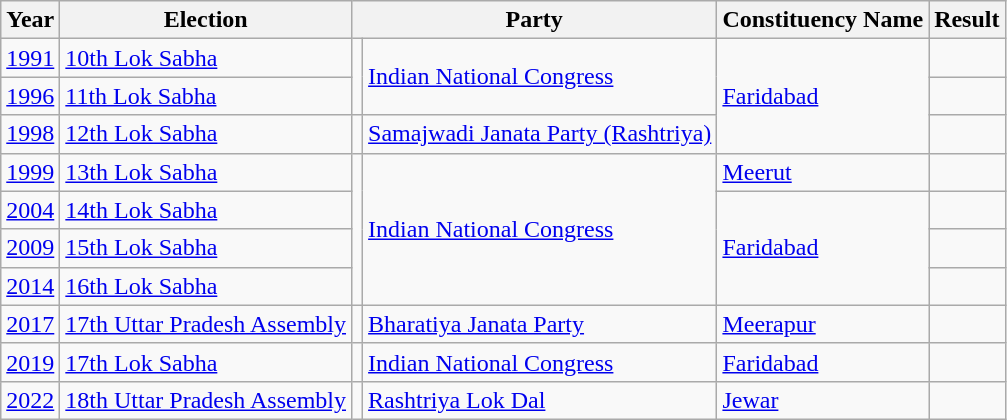<table class="wikitable">
<tr>
<th>Year</th>
<th>Election</th>
<th colspan="2">Party</th>
<th>Constituency Name</th>
<th>Result</th>
</tr>
<tr>
<td><a href='#'>1991</a></td>
<td><a href='#'>10th Lok Sabha</a></td>
<td rowspan="2" bgcolor=></td>
<td rowspan="2"> <a href='#'>Indian National Congress</a></td>
<td rowspan="3"><a href='#'>Faridabad</a></td>
<td></td>
</tr>
<tr>
<td><a href='#'>1996</a></td>
<td><a href='#'>11th Lok Sabha</a></td>
<td></td>
</tr>
<tr>
<td><a href='#'>1998</a></td>
<td><a href='#'>12th Lok Sabha</a></td>
<td bgcolor=></td>
<td> <a href='#'>Samajwadi Janata Party (Rashtriya)</a></td>
<td></td>
</tr>
<tr>
<td><a href='#'>1999</a></td>
<td><a href='#'>13th Lok Sabha</a></td>
<td rowspan="4" bgcolor=></td>
<td rowspan="4"> <a href='#'>Indian National Congress</a></td>
<td><a href='#'>Meerut</a></td>
<td></td>
</tr>
<tr>
<td><a href='#'>2004</a></td>
<td><a href='#'>14th Lok Sabha</a></td>
<td rowspan="3"><a href='#'>Faridabad</a></td>
<td></td>
</tr>
<tr>
<td><a href='#'>2009</a></td>
<td><a href='#'>15th Lok Sabha</a></td>
<td></td>
</tr>
<tr>
<td><a href='#'>2014</a></td>
<td><a href='#'>16th Lok Sabha</a></td>
<td></td>
</tr>
<tr>
<td><a href='#'>2017</a></td>
<td><a href='#'>17th Uttar Pradesh Assembly</a></td>
<td bgcolor=></td>
<td> <a href='#'>Bharatiya Janata Party</a></td>
<td><a href='#'>Meerapur</a></td>
<td></td>
</tr>
<tr>
<td><a href='#'>2019</a></td>
<td><a href='#'>17th Lok Sabha</a></td>
<td bgcolor=></td>
<td> <a href='#'>Indian National Congress</a></td>
<td><a href='#'>Faridabad</a></td>
<td></td>
</tr>
<tr>
<td><a href='#'>2022</a></td>
<td><a href='#'>18th Uttar Pradesh Assembly</a></td>
<td bgcolor=></td>
<td> <a href='#'>Rashtriya Lok Dal</a></td>
<td><a href='#'>Jewar</a></td>
<td></td>
</tr>
</table>
